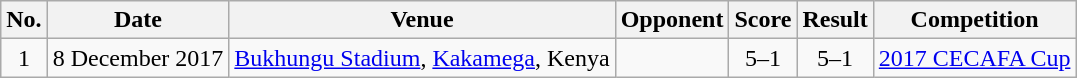<table class="wikitable sortable">
<tr>
<th scope="col">No.</th>
<th scope="col">Date</th>
<th scope="col">Venue</th>
<th scope="col">Opponent</th>
<th scope="col">Score</th>
<th scope="col">Result</th>
<th scope="col">Competition</th>
</tr>
<tr>
<td style="text-align:center">1</td>
<td>8 December 2017</td>
<td><a href='#'>Bukhungu Stadium</a>, <a href='#'>Kakamega</a>, Kenya</td>
<td></td>
<td style="text-align:center">5–1</td>
<td style="text-align:center">5–1</td>
<td><a href='#'>2017 CECAFA Cup</a></td>
</tr>
</table>
